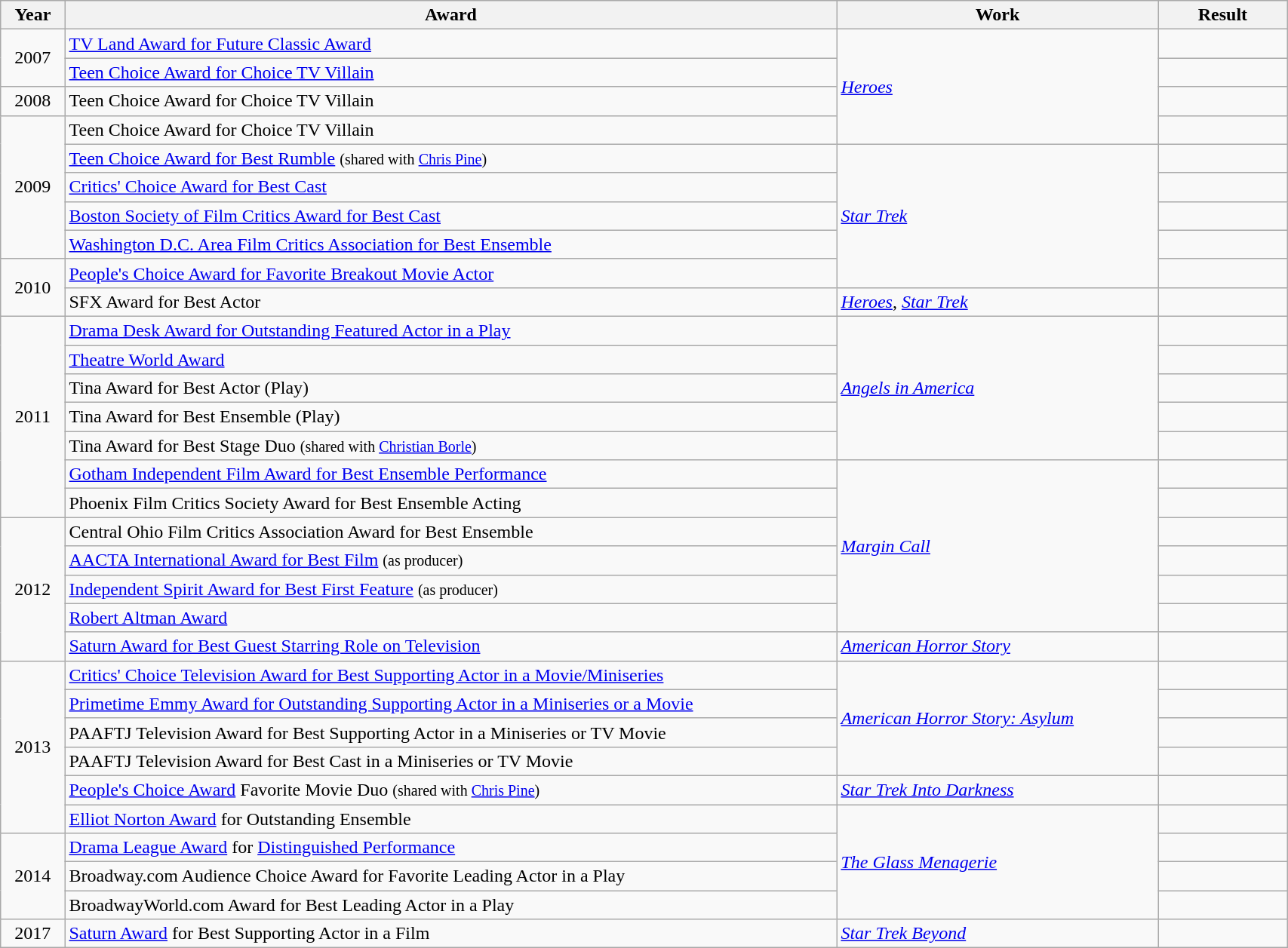<table class="wikitable" style="width:90%;">
<tr>
<th style="width:5%;">Year</th>
<th style="width:60%;">Award</th>
<th style="width:25%;">Work</th>
<th style="width:10%;">Result</th>
</tr>
<tr>
<td rowspan="2" style="text-align:center;">2007</td>
<td><a href='#'>TV Land Award for Future Classic Award</a></td>
<td rowspan="4"><em><a href='#'>Heroes</a></em></td>
<td></td>
</tr>
<tr>
<td><a href='#'>Teen Choice Award for Choice TV Villain</a></td>
<td></td>
</tr>
<tr>
<td style="text-align:center;">2008</td>
<td Teen Choice Awards>Teen Choice Award for Choice TV Villain</td>
<td></td>
</tr>
<tr>
<td rowspan="5" style="text-align:center;">2009</td>
<td Teen Choice Awards>Teen Choice Award for Choice TV Villain</td>
<td></td>
</tr>
<tr>
<td><a href='#'>Teen Choice Award for Best Rumble</a> <small>(shared with <a href='#'>Chris Pine</a>)</small></td>
<td rowspan="5"><em><a href='#'>Star Trek</a></em></td>
<td></td>
</tr>
<tr>
<td><a href='#'>Critics' Choice Award for Best Cast</a></td>
<td></td>
</tr>
<tr>
<td><a href='#'>Boston Society of Film Critics Award for Best Cast</a></td>
<td></td>
</tr>
<tr>
<td><a href='#'>Washington D.C. Area Film Critics Association for Best Ensemble</a></td>
<td></td>
</tr>
<tr>
<td rowspan="2" style="text-align:center;">2010</td>
<td><a href='#'>People's Choice Award for Favorite Breakout Movie Actor</a></td>
<td></td>
</tr>
<tr>
<td>SFX Award for Best Actor</td>
<td><em><a href='#'>Heroes</a></em>, <em><a href='#'>Star Trek</a></em></td>
<td></td>
</tr>
<tr>
<td rowspan="7" style="text-align:center;">2011</td>
<td><a href='#'>Drama Desk Award for Outstanding Featured Actor in a Play</a></td>
<td rowspan="5"><em><a href='#'>Angels in America</a></em></td>
<td></td>
</tr>
<tr>
<td><a href='#'>Theatre World Award</a></td>
<td></td>
</tr>
<tr>
<td>Tina Award for Best Actor (Play)</td>
<td></td>
</tr>
<tr>
<td>Tina Award for Best Ensemble (Play)</td>
<td></td>
</tr>
<tr>
<td>Tina Award for Best Stage Duo <small>(shared with <a href='#'>Christian Borle</a>)</small></td>
<td></td>
</tr>
<tr>
<td><a href='#'>Gotham Independent Film Award for Best Ensemble Performance</a></td>
<td rowspan="6"><em><a href='#'>Margin Call</a></em></td>
<td></td>
</tr>
<tr>
<td>Phoenix Film Critics Society Award for Best Ensemble Acting</td>
<td></td>
</tr>
<tr>
<td rowspan="5" style="text-align:center;">2012</td>
<td>Central Ohio Film Critics Association Award for Best Ensemble</td>
<td></td>
</tr>
<tr>
<td><a href='#'>AACTA International Award for Best Film</a> <small>(as producer)</small></td>
<td></td>
</tr>
<tr>
<td><a href='#'>Independent Spirit Award for Best First Feature</a> <small>(as producer)</small></td>
<td></td>
</tr>
<tr>
<td><a href='#'>Robert Altman Award</a></td>
<td></td>
</tr>
<tr>
<td><a href='#'>Saturn Award for Best Guest Starring Role on Television</a></td>
<td><em><a href='#'>American Horror Story</a></em></td>
<td></td>
</tr>
<tr>
<td rowspan="6" style="text-align:center;">2013</td>
<td><a href='#'>Critics' Choice Television Award for Best Supporting Actor in a Movie/Miniseries</a></td>
<td rowspan="4"><em><a href='#'>American Horror Story: Asylum</a></em></td>
<td></td>
</tr>
<tr>
<td><a href='#'>Primetime Emmy Award for Outstanding Supporting Actor in a Miniseries or a Movie</a></td>
<td></td>
</tr>
<tr>
<td>PAAFTJ Television Award for Best Supporting Actor in a Miniseries or TV Movie</td>
<td></td>
</tr>
<tr>
<td>PAAFTJ Television Award for Best Cast in a Miniseries or TV Movie</td>
<td></td>
</tr>
<tr>
<td><a href='#'>People's Choice Award</a> Favorite Movie Duo <small>(shared with <a href='#'>Chris Pine</a>)</small></td>
<td><em><a href='#'>Star Trek Into Darkness</a></em></td>
<td></td>
</tr>
<tr>
<td><a href='#'>Elliot Norton Award</a> for Outstanding Ensemble</td>
<td rowspan="4"><em><a href='#'>The Glass Menagerie</a></em></td>
<td></td>
</tr>
<tr>
<td rowspan="3" style="text-align:center;">2014</td>
<td><a href='#'>Drama League Award</a> for <a href='#'>Distinguished Performance</a></td>
<td></td>
</tr>
<tr>
<td>Broadway.com Audience Choice Award for Favorite Leading Actor in a Play</td>
<td></td>
</tr>
<tr>
<td>BroadwayWorld.com Award for Best Leading Actor in a Play</td>
<td></td>
</tr>
<tr>
<td style="text-align:center;">2017</td>
<td><a href='#'>Saturn Award</a> for Best Supporting Actor in a Film</td>
<td><em><a href='#'>Star Trek Beyond</a></em></td>
<td></td>
</tr>
</table>
